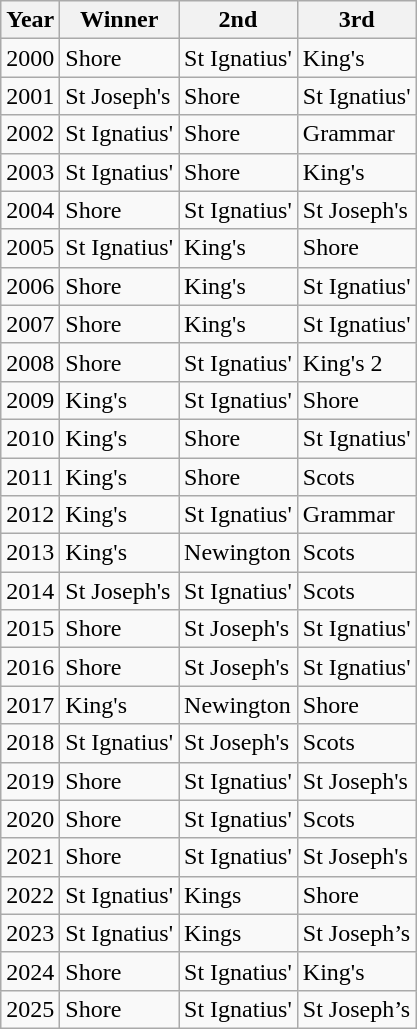<table class="wikitable">
<tr>
<th>Year</th>
<th>Winner</th>
<th>2nd</th>
<th>3rd</th>
</tr>
<tr>
<td>2000</td>
<td>Shore</td>
<td>St Ignatius'</td>
<td>King's</td>
</tr>
<tr>
<td>2001</td>
<td>St Joseph's</td>
<td>Shore</td>
<td>St Ignatius'</td>
</tr>
<tr>
<td>2002</td>
<td>St Ignatius'</td>
<td>Shore</td>
<td>Grammar</td>
</tr>
<tr>
<td>2003</td>
<td>St Ignatius'</td>
<td>Shore</td>
<td>King's</td>
</tr>
<tr>
<td>2004</td>
<td>Shore</td>
<td>St Ignatius'</td>
<td>St Joseph's</td>
</tr>
<tr>
<td>2005</td>
<td>St Ignatius'</td>
<td>King's</td>
<td>Shore</td>
</tr>
<tr>
<td>2006</td>
<td>Shore</td>
<td>King's</td>
<td>St Ignatius'</td>
</tr>
<tr>
<td>2007</td>
<td>Shore</td>
<td>King's</td>
<td>St Ignatius'</td>
</tr>
<tr>
<td>2008</td>
<td>Shore</td>
<td>St Ignatius'</td>
<td>King's 2</td>
</tr>
<tr>
<td>2009</td>
<td>King's</td>
<td>St Ignatius'</td>
<td>Shore</td>
</tr>
<tr>
<td>2010</td>
<td>King's</td>
<td>Shore</td>
<td>St Ignatius'</td>
</tr>
<tr>
<td>2011</td>
<td>King's</td>
<td>Shore</td>
<td>Scots</td>
</tr>
<tr>
<td>2012</td>
<td>King's</td>
<td>St Ignatius'</td>
<td>Grammar</td>
</tr>
<tr>
<td>2013</td>
<td>King's</td>
<td>Newington</td>
<td>Scots</td>
</tr>
<tr>
<td>2014</td>
<td>St Joseph's</td>
<td>St Ignatius'</td>
<td>Scots</td>
</tr>
<tr>
<td>2015</td>
<td>Shore</td>
<td>St Joseph's</td>
<td>St Ignatius'</td>
</tr>
<tr>
<td>2016</td>
<td>Shore</td>
<td>St Joseph's</td>
<td>St Ignatius'</td>
</tr>
<tr>
<td>2017</td>
<td>King's</td>
<td>Newington</td>
<td>Shore</td>
</tr>
<tr>
<td>2018</td>
<td>St Ignatius'</td>
<td>St Joseph's</td>
<td>Scots</td>
</tr>
<tr>
<td>2019</td>
<td>Shore</td>
<td>St Ignatius'</td>
<td>St Joseph's</td>
</tr>
<tr>
<td>2020</td>
<td>Shore</td>
<td>St Ignatius'</td>
<td>Scots</td>
</tr>
<tr>
<td>2021</td>
<td>Shore</td>
<td>St Ignatius'</td>
<td>St Joseph's</td>
</tr>
<tr>
<td>2022</td>
<td>St Ignatius'</td>
<td>Kings</td>
<td>Shore</td>
</tr>
<tr>
<td>2023</td>
<td>St Ignatius'</td>
<td>Kings</td>
<td>St Joseph’s</td>
</tr>
<tr>
<td>2024</td>
<td>Shore</td>
<td>St Ignatius'</td>
<td>King's</td>
</tr>
<tr>
<td>2025</td>
<td>Shore</td>
<td>St Ignatius'</td>
<td>St Joseph’s</td>
</tr>
</table>
